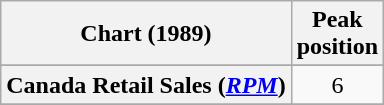<table class="wikitable sortable plainrowheaders" style="text-align:center">
<tr>
<th>Chart (1989)</th>
<th>Peak<br>position</th>
</tr>
<tr>
</tr>
<tr>
</tr>
<tr>
</tr>
<tr>
<th scope="row">Canada Retail Sales (<em><a href='#'>RPM</a></em>)</th>
<td>6</td>
</tr>
<tr>
</tr>
<tr>
</tr>
<tr>
</tr>
<tr>
</tr>
<tr>
</tr>
<tr>
</tr>
</table>
